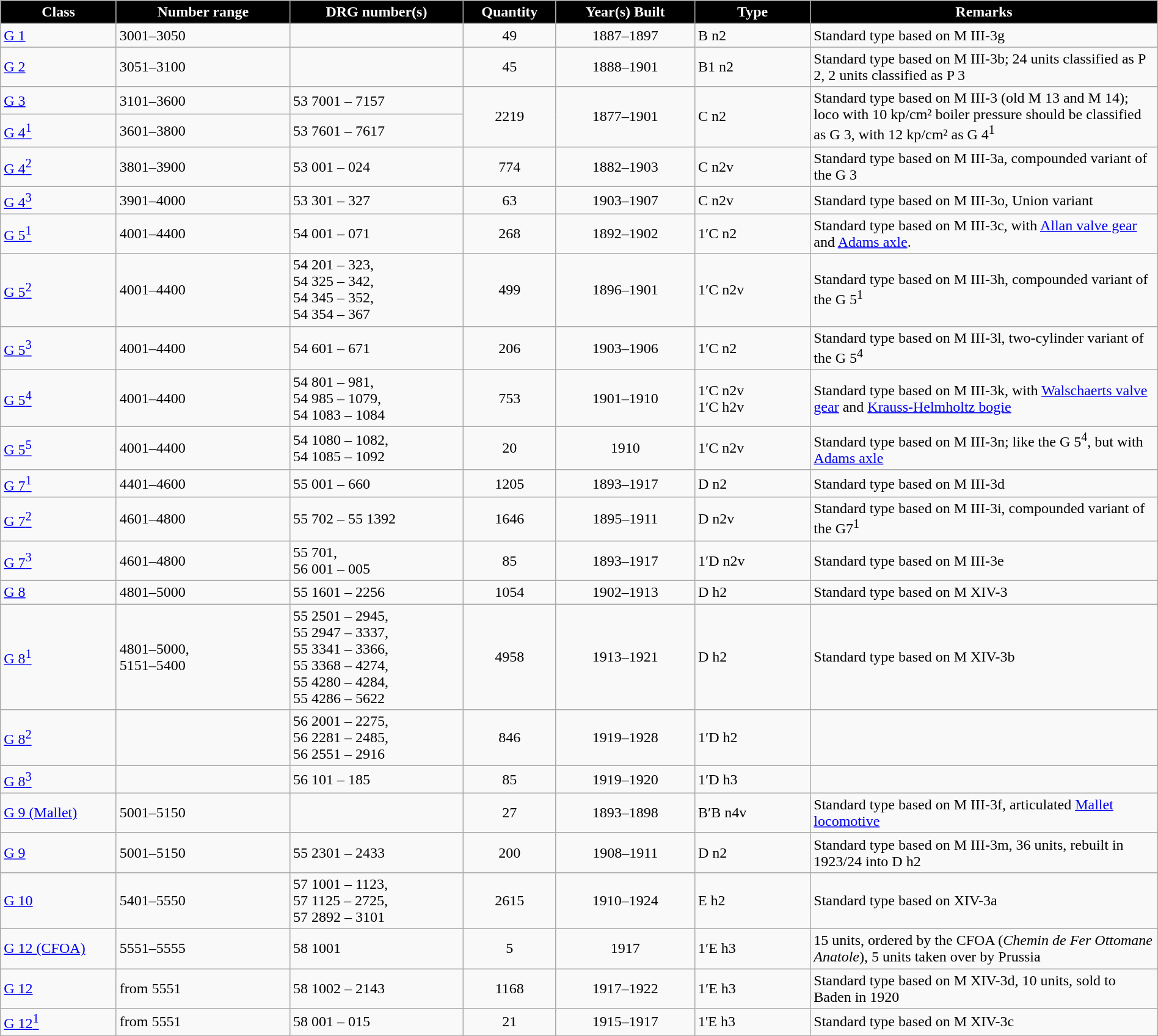<table class="wikitable"  width="100%">
<tr>
<th style="color:white; background:black" width="10%">Class</th>
<th style="color:white; background:black" width="15%">Number range</th>
<th style="color:white; background:black" width="15%">DRG number(s)</th>
<th style="color:white; background:black" width="8%">Quantity</th>
<th style="color:white; background:black" width="12%">Year(s) Built</th>
<th style="color:white; background:black" width="10%">Type</th>
<th style="color:white; background:black" width="30%">Remarks</th>
</tr>
<tr>
<td><a href='#'>G 1</a></td>
<td>3001–3050</td>
<td></td>
<td align="center">49</td>
<td align="center">1887–1897</td>
<td>B n2</td>
<td>Standard type based on M III-3g</td>
</tr>
<tr>
<td><a href='#'>G 2</a></td>
<td>3051–3100</td>
<td></td>
<td align="center">45</td>
<td align="center">1888–1901</td>
<td>B1 n2</td>
<td>Standard type based on M III-3b; 24 units classified as P 2, 2 units classified as P 3</td>
</tr>
<tr>
<td><a href='#'>G 3</a></td>
<td>3101–3600</td>
<td>53 7001 – 7157</td>
<td rowspan="2" align="center">2219</td>
<td rowspan="2" align="center">1877–1901</td>
<td rowspan="2">C n2</td>
<td rowspan="2">Standard type based on M III-3 (old M 13 and M 14); loco with 10 kp/cm² boiler pressure should be classified as G 3, with 12 kp/cm² as G 4<sup>1</sup></td>
</tr>
<tr>
<td><a href='#'>G 4<sup>1</sup></a></td>
<td>3601–3800</td>
<td>53 7601 – 7617</td>
</tr>
<tr>
<td><a href='#'>G 4<sup>2</sup></a></td>
<td>3801–3900</td>
<td>53 001 – 024</td>
<td align="center">774</td>
<td align="center">1882–1903</td>
<td>C n2v</td>
<td>Standard type based on M III-3a, compounded variant of the G 3</td>
</tr>
<tr>
<td><a href='#'>G 4<sup>3</sup></a></td>
<td>3901–4000</td>
<td>53 301 – 327</td>
<td align="center">63</td>
<td align="center">1903–1907</td>
<td>C n2v</td>
<td>Standard type based on M III-3o, Union variant</td>
</tr>
<tr>
<td><a href='#'>G 5<sup>1</sup></a></td>
<td>4001–4400</td>
<td>54 001 – 071</td>
<td align="center">268</td>
<td align="center">1892–1902</td>
<td>1′C n2</td>
<td>Standard type based on M III-3c, with <a href='#'>Allan valve gear</a> and <a href='#'>Adams axle</a>.</td>
</tr>
<tr>
<td><a href='#'>G 5<sup>2</sup></a></td>
<td>4001–4400</td>
<td>54 201 – 323, <br>54 325 – 342, <br>54 345 – 352, <br>54 354 – 367</td>
<td align="center">499</td>
<td align="center">1896–1901</td>
<td>1′C n2v</td>
<td>Standard type based on M III-3h, compounded variant of the G 5<sup>1</sup></td>
</tr>
<tr>
<td><a href='#'>G 5<sup>3</sup></a></td>
<td>4001–4400</td>
<td>54 601 – 671</td>
<td align="center">206</td>
<td align="center">1903–1906</td>
<td>1′C n2</td>
<td>Standard type based on M III-3l, two-cylinder variant of the G 5<sup>4</sup></td>
</tr>
<tr>
<td><a href='#'>G 5<sup>4</sup></a></td>
<td>4001–4400</td>
<td>54 801 – 981, <br>54 985 – 1079, <br>54 1083 – 1084</td>
<td align="center">753</td>
<td align="center">1901–1910</td>
<td>1′C n2v<br>1′C h2v</td>
<td>Standard type based on M III-3k, with <a href='#'>Walschaerts valve gear</a> and <a href='#'>Krauss-Helmholtz bogie</a></td>
</tr>
<tr>
<td><a href='#'>G 5<sup>5</sup></a></td>
<td>4001–4400</td>
<td>54 1080 – 1082, <br>54 1085 – 1092</td>
<td align="center">20</td>
<td align="center">1910</td>
<td>1′C n2v</td>
<td>Standard type based on M III-3n; like the G 5<sup>4</sup>, but with <a href='#'>Adams axle</a></td>
</tr>
<tr>
<td><a href='#'>G 7<sup>1</sup></a></td>
<td>4401–4600</td>
<td>55 001 – 660</td>
<td align="center">1205</td>
<td align="center">1893–1917</td>
<td>D n2</td>
<td>Standard type based on M III-3d</td>
</tr>
<tr>
<td><a href='#'>G 7<sup>2</sup></a></td>
<td>4601–4800</td>
<td>55 702 – 55 1392</td>
<td align="center">1646</td>
<td align="center">1895–1911</td>
<td>D n2v</td>
<td>Standard type based on M III-3i, compounded variant of the G7<sup>1</sup></td>
</tr>
<tr>
<td><a href='#'>G 7<sup>3</sup></a></td>
<td>4601–4800</td>
<td>55 701, <br>56 001 – 005</td>
<td align="center">85</td>
<td align="center">1893–1917</td>
<td>1′D n2v</td>
<td>Standard type based on M III-3e</td>
</tr>
<tr>
<td><a href='#'>G 8</a></td>
<td>4801–5000</td>
<td>55 1601 – 2256</td>
<td align="center">1054</td>
<td align="center">1902–1913</td>
<td>D h2</td>
<td>Standard type based on M XIV-3</td>
</tr>
<tr>
<td><a href='#'>G 8<sup>1</sup></a></td>
<td>4801–5000, <br>5151–5400</td>
<td>55 2501 – 2945, <br>55 2947 – 3337, <br>55 3341 – 3366, <br> 55 3368 – 4274, <br>55 4280 – 4284, <br>55 4286 – 5622</td>
<td align="center">4958</td>
<td align="center">1913–1921</td>
<td>D h2</td>
<td>Standard type based on M XIV-3b</td>
</tr>
<tr>
<td><a href='#'>G 8<sup>2</sup></a></td>
<td></td>
<td>56 2001 – 2275, <br>56 2281 – 2485, <br>56 2551 – 2916</td>
<td align="center">846</td>
<td align="center">1919–1928</td>
<td>1′D h2</td>
<td></td>
</tr>
<tr>
<td><a href='#'>G 8<sup>3</sup></a></td>
<td></td>
<td>56 101 – 185</td>
<td align="center">85</td>
<td align="center">1919–1920</td>
<td>1′D h3</td>
<td></td>
</tr>
<tr>
<td><a href='#'>G 9 (Mallet)</a></td>
<td>5001–5150</td>
<td></td>
<td align="center">27</td>
<td align="center">1893–1898</td>
<td>B′B n4v</td>
<td>Standard type based on M III-3f, articulated <a href='#'>Mallet locomotive</a></td>
</tr>
<tr>
<td><a href='#'>G 9</a></td>
<td>5001–5150</td>
<td>55 2301 – 2433</td>
<td align="center">200</td>
<td align="center">1908–1911</td>
<td>D n2</td>
<td>Standard type based on M III-3m, 36 units, rebuilt in 1923/24 into D h2</td>
</tr>
<tr>
<td><a href='#'>G 10</a></td>
<td>5401–5550</td>
<td>57 1001 – 1123, <br>57 1125 – 2725, <br>57 2892 – 3101</td>
<td align="center">2615</td>
<td align="center">1910–1924</td>
<td>E h2</td>
<td>Standard type based on XIV-3a</td>
</tr>
<tr>
<td><a href='#'>G 12 (CFOA)</a></td>
<td>5551–5555</td>
<td>58 1001</td>
<td align="center">5</td>
<td align="center">1917</td>
<td>1′E h3</td>
<td>15 units, ordered by the CFOA (<em>Chemin de Fer Ottomane Anatole</em>), 5 units taken over by Prussia</td>
</tr>
<tr>
<td><a href='#'>G 12</a></td>
<td>from 5551</td>
<td>58 1002 – 2143</td>
<td align="center">1168</td>
<td align="center">1917–1922</td>
<td>1′E h3</td>
<td>Standard type based on M XIV-3d, 10 units, sold to Baden in 1920</td>
</tr>
<tr>
<td><a href='#'>G 12<sup>1</sup></a></td>
<td>from 5551</td>
<td>58 001 – 015</td>
<td align="center">21</td>
<td align="center">1915–1917</td>
<td>1'E h3</td>
<td>Standard type based on M XIV-3c</td>
</tr>
</table>
